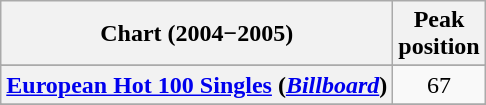<table class="wikitable sortable plainrowheaders" style="text-align:center">
<tr>
<th scope="col">Chart (2004−2005)</th>
<th scope="col">Peak<br>position</th>
</tr>
<tr>
</tr>
<tr>
<th scope="row"><a href='#'>European Hot 100 Singles</a> (<em><a href='#'>Billboard</a></em>)</th>
<td>67</td>
</tr>
<tr>
</tr>
<tr>
</tr>
<tr>
</tr>
<tr>
</tr>
<tr>
</tr>
<tr>
</tr>
</table>
